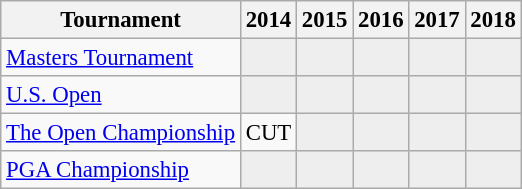<table class="wikitable" style="font-size:95%;text-align:center;">
<tr>
<th>Tournament</th>
<th>2014</th>
<th>2015</th>
<th>2016</th>
<th>2017</th>
<th>2018</th>
</tr>
<tr>
<td align=left><a href='#'>Masters Tournament</a></td>
<td style="background:#eeeeee;"></td>
<td style="background:#eeeeee;"></td>
<td style="background:#eeeeee;"></td>
<td style="background:#eeeeee;"></td>
<td style="background:#eeeeee;"></td>
</tr>
<tr>
<td align=left><a href='#'>U.S. Open</a></td>
<td style="background:#eeeeee;"></td>
<td style="background:#eeeeee;"></td>
<td style="background:#eeeeee;"></td>
<td style="background:#eeeeee;"></td>
<td style="background:#eeeeee;"></td>
</tr>
<tr>
<td align=left><a href='#'>The Open Championship</a></td>
<td>CUT</td>
<td style="background:#eeeeee;"></td>
<td style="background:#eeeeee;"></td>
<td style="background:#eeeeee;"></td>
<td style="background:#eeeeee;"></td>
</tr>
<tr>
<td align=left><a href='#'>PGA Championship</a></td>
<td style="background:#eeeeee;"></td>
<td style="background:#eeeeee;"></td>
<td style="background:#eeeeee;"></td>
<td style="background:#eeeeee;"></td>
<td style="background:#eeeeee;"></td>
</tr>
</table>
